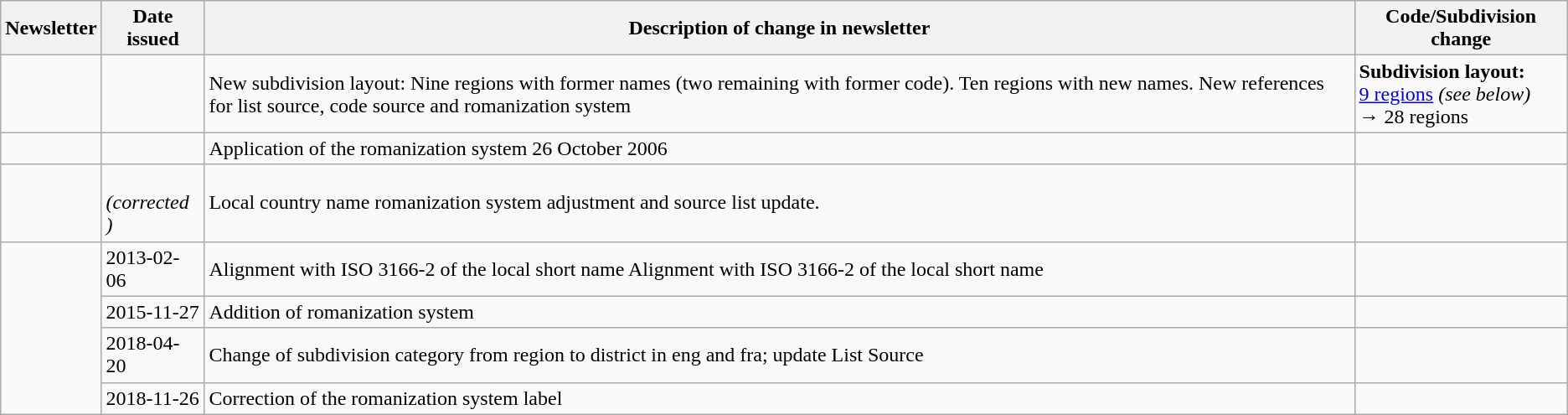<table class="wikitable">
<tr>
<th>Newsletter</th>
<th>Date issued</th>
<th>Description of change in newsletter</th>
<th>Code/Subdivision change</th>
</tr>
<tr>
<td id="I-2"></td>
<td></td>
<td>New subdivision layout: Nine regions with former names (two remaining with former code). Ten regions with new names. New references for list source, code source and romanization system</td>
<td style=white-space:nowrap><strong>Subdivision layout:</strong><br> <a href='#'>9 regions</a> <em>(see below)</em><br> → 28 regions</td>
</tr>
<tr>
<td id="I-9"></td>
<td></td>
<td>Application of the romanization system 26 October 2006</td>
<td></td>
</tr>
<tr>
<td id="II-3"></td>
<td><br> <em>(corrected<br> )</em></td>
<td>Local country name romanization system adjustment and source list update.</td>
<td></td>
</tr>
<tr>
<td rowspan="4"></td>
<td>2013-02-06</td>
<td>Alignment with ISO 3166-2 of the local short name Alignment with ISO 3166-2 of the local short name</td>
<td></td>
</tr>
<tr>
<td>2015-11-27</td>
<td>Addition of romanization system</td>
<td></td>
</tr>
<tr>
<td>2018-04-20</td>
<td>Change of subdivision category from region to district in eng and fra; update List Source</td>
<td></td>
</tr>
<tr>
<td>2018-11-26</td>
<td>Correction of the romanization system label</td>
<td></td>
</tr>
</table>
